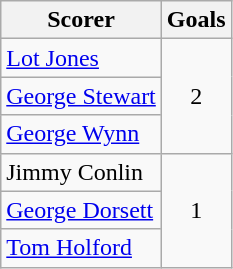<table class="wikitable">
<tr>
<th>Scorer</th>
<th>Goals</th>
</tr>
<tr>
<td> <a href='#'>Lot Jones</a></td>
<td rowspan="3" align=center>2</td>
</tr>
<tr>
<td> <a href='#'>George Stewart</a></td>
</tr>
<tr>
<td> <a href='#'>George Wynn</a></td>
</tr>
<tr>
<td>Jimmy Conlin</td>
<td rowspan="3" align=center>1</td>
</tr>
<tr>
<td> <a href='#'>George Dorsett</a></td>
</tr>
<tr>
<td> <a href='#'>Tom Holford</a></td>
</tr>
</table>
